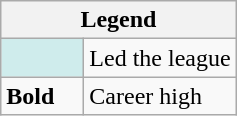<table class="wikitable mw-collapsible mw-collapsed">
<tr>
<th colspan="2">Legend</th>
</tr>
<tr>
<td style="background:#cfecec; width:3em;"></td>
<td>Led the league</td>
</tr>
<tr>
<td><strong>Bold</strong></td>
<td>Career high</td>
</tr>
</table>
